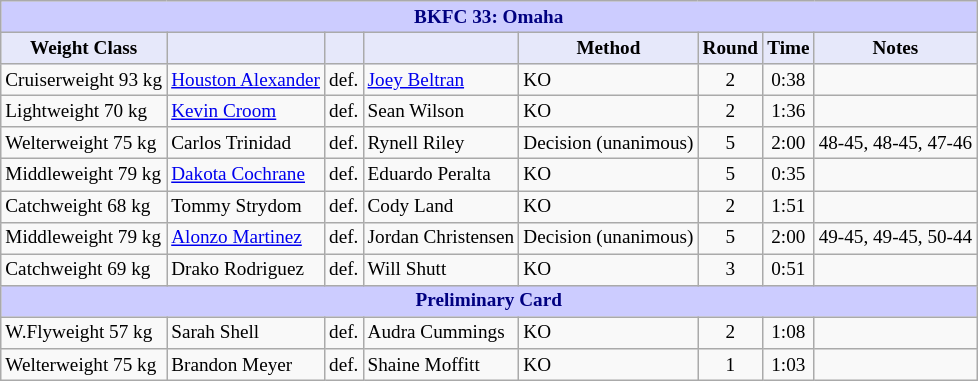<table class="wikitable" style="font-size: 80%;">
<tr>
<th colspan="8" style="background-color: #ccf; color: #000080; text-align: center;"><strong>BKFC 33: Omaha</strong></th>
</tr>
<tr>
<th colspan="1" style="background-color: #E6E8FA; color: #000000; text-align: center;">Weight Class</th>
<th colspan="1" style="background-color: #E6E8FA; color: #000000; text-align: center;"></th>
<th colspan="1" style="background-color: #E6E8FA; color: #000000; text-align: center;"></th>
<th colspan="1" style="background-color: #E6E8FA; color: #000000; text-align: center;"></th>
<th colspan="1" style="background-color: #E6E8FA; color: #000000; text-align: center;">Method</th>
<th colspan="1" style="background-color: #E6E8FA; color: #000000; text-align: center;">Round</th>
<th colspan="1" style="background-color: #E6E8FA; color: #000000; text-align: center;">Time</th>
<th colspan="1" style="background-color: #E6E8FA; color: #000000; text-align: center;">Notes</th>
</tr>
<tr>
<td>Cruiserweight 93 kg</td>
<td> <a href='#'>Houston Alexander</a></td>
<td align=center>def.</td>
<td> <a href='#'>Joey Beltran</a></td>
<td>KO</td>
<td align=center>2</td>
<td align=center>0:38</td>
<td></td>
</tr>
<tr>
<td>Lightweight 70 kg</td>
<td> <a href='#'>Kevin Croom</a></td>
<td align=center>def.</td>
<td> Sean Wilson</td>
<td>KO</td>
<td align=center>2</td>
<td align=center>1:36</td>
<td></td>
</tr>
<tr>
<td>Welterweight 75 kg</td>
<td> Carlos Trinidad</td>
<td align=center>def.</td>
<td> Rynell Riley</td>
<td>Decision (unanimous)</td>
<td align=center>5</td>
<td align=center>2:00</td>
<td>48-45, 48-45, 47-46</td>
</tr>
<tr>
<td>Middleweight 79 kg</td>
<td> <a href='#'>Dakota Cochrane</a></td>
<td align=center>def.</td>
<td> Eduardo Peralta</td>
<td>KO</td>
<td align=center>5</td>
<td align=center>0:35</td>
<td></td>
</tr>
<tr>
<td>Catchweight 68 kg</td>
<td> Tommy Strydom</td>
<td align=center>def.</td>
<td> Cody Land</td>
<td>KO</td>
<td align=center>2</td>
<td align=center>1:51</td>
<td></td>
</tr>
<tr>
<td>Middleweight 79 kg</td>
<td> <a href='#'>Alonzo Martinez</a></td>
<td align=center>def.</td>
<td> Jordan Christensen</td>
<td>Decision (unanimous)</td>
<td align=center>5</td>
<td align=center>2:00</td>
<td>49-45, 49-45, 50-44</td>
</tr>
<tr>
<td>Catchweight 69 kg</td>
<td> Drako Rodriguez</td>
<td align=center>def.</td>
<td> Will Shutt</td>
<td>KO</td>
<td align=center>3</td>
<td align=center>0:51</td>
<td></td>
</tr>
<tr>
<th colspan="8" style="background-color: #ccf; color: #000080; text-align: center;"><strong>Preliminary Card</strong></th>
</tr>
<tr>
<td>W.Flyweight 57 kg</td>
<td> Sarah Shell</td>
<td align=center>def.</td>
<td> Audra Cummings</td>
<td>KO</td>
<td align=center>2</td>
<td align=center>1:08</td>
<td></td>
</tr>
<tr>
<td>Welterweight 75 kg</td>
<td> Brandon Meyer</td>
<td align=center>def.</td>
<td> Shaine Moffitt</td>
<td>KO</td>
<td align=center>1</td>
<td align=center>1:03</td>
<td></td>
</tr>
</table>
